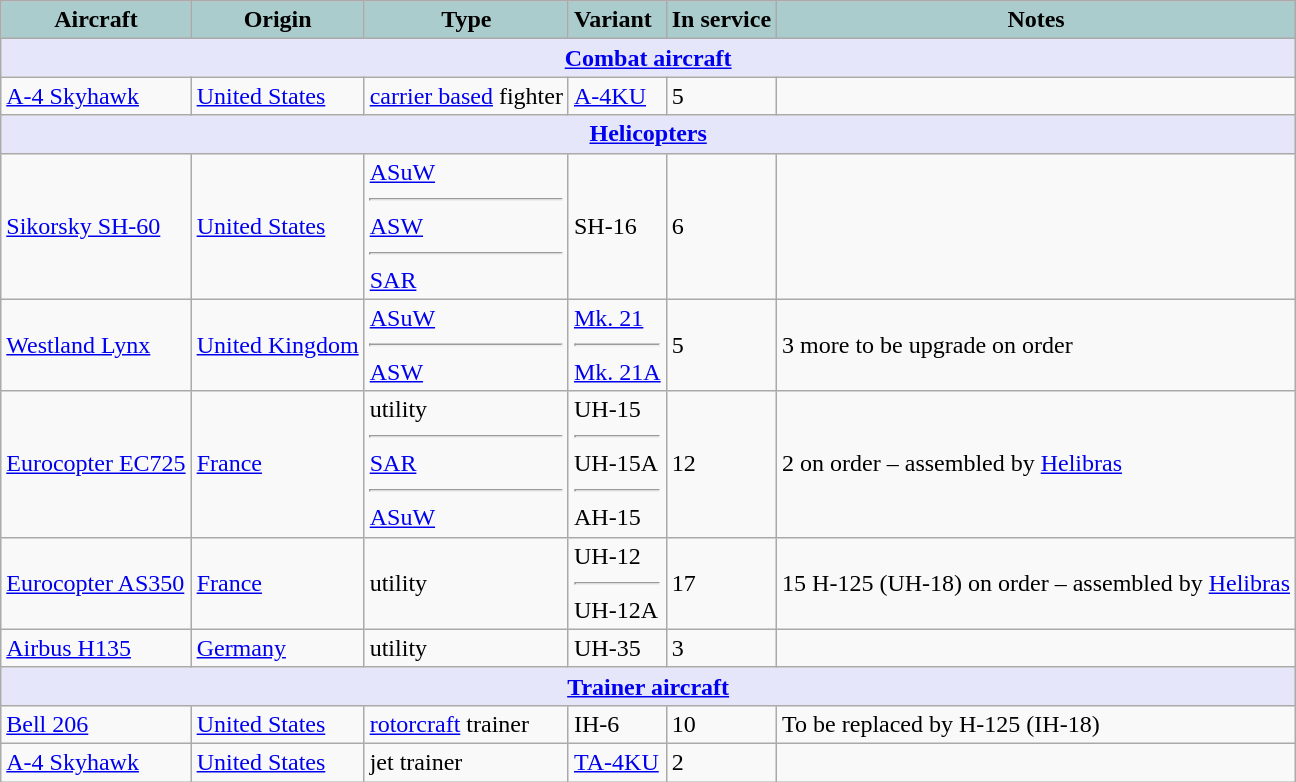<table class="wikitable">
<tr>
<th style="text-align:center; background:#acc;">Aircraft</th>
<th style="text-align: center; background:#acc;">Origin</th>
<th style="text-align:l center; background:#acc;">Type</th>
<th style="text-align:left; background:#acc;">Variant</th>
<th style="text-align:center; background:#acc;">In service</th>
<th style="text-align: center; background:#acc;">Notes</th>
</tr>
<tr>
<th style="align: center; background: lavender;" colspan="7"><a href='#'>Combat aircraft</a></th>
</tr>
<tr>
<td><a href='#'>A-4 Skyhawk</a></td>
<td><a href='#'>United States</a></td>
<td><a href='#'>carrier based</a> fighter</td>
<td><a href='#'>A-4KU</a></td>
<td>5</td>
<td></td>
</tr>
<tr>
<th style="align: center; background: lavender;" colspan="7"><a href='#'>Helicopters</a></th>
</tr>
<tr>
<td><a href='#'>Sikorsky SH-60</a></td>
<td><a href='#'>United States</a></td>
<td><a href='#'>ASuW</a><hr><a href='#'>ASW</a><hr><a href='#'>SAR</a></td>
<td>SH-16</td>
<td>6</td>
<td></td>
</tr>
<tr>
<td><a href='#'>Westland Lynx</a></td>
<td><a href='#'>United Kingdom</a></td>
<td><a href='#'>ASuW</a><hr><a href='#'>ASW</a></td>
<td><a href='#'>Mk. 21</a><hr><a href='#'>Mk. 21A</a></td>
<td>5</td>
<td>3 more to be upgrade on order</td>
</tr>
<tr>
<td><a href='#'>Eurocopter EC725</a></td>
<td><a href='#'>France</a></td>
<td>utility<hr><a href='#'>SAR</a><hr><a href='#'>ASuW</a></td>
<td>UH-15<hr>UH-15A<hr>AH-15</td>
<td>12</td>
<td>2 on order – assembled by <a href='#'>Helibras</a></td>
</tr>
<tr>
<td><a href='#'>Eurocopter AS350</a></td>
<td><a href='#'>France</a></td>
<td>utility</td>
<td>UH-12<hr>UH-12A</td>
<td>17</td>
<td>15 H-125 (UH-18) on order – assembled by <a href='#'>Helibras</a></td>
</tr>
<tr>
<td><a href='#'>Airbus H135</a></td>
<td><a href='#'>Germany</a></td>
<td>utility</td>
<td>UH-35</td>
<td>3</td>
<td></td>
</tr>
<tr>
<th style="align: center; background: lavender;" colspan="7"><a href='#'>Trainer aircraft</a></th>
</tr>
<tr>
<td><a href='#'>Bell 206</a></td>
<td><a href='#'>United States</a></td>
<td><a href='#'>rotorcraft</a> trainer</td>
<td>IH-6</td>
<td>10</td>
<td>To be replaced by H-125 (IH-18)</td>
</tr>
<tr>
<td><a href='#'>A-4 Skyhawk</a></td>
<td><a href='#'>United States</a></td>
<td>jet trainer</td>
<td><a href='#'>TA-4KU</a></td>
<td>2</td>
<td></td>
</tr>
</table>
